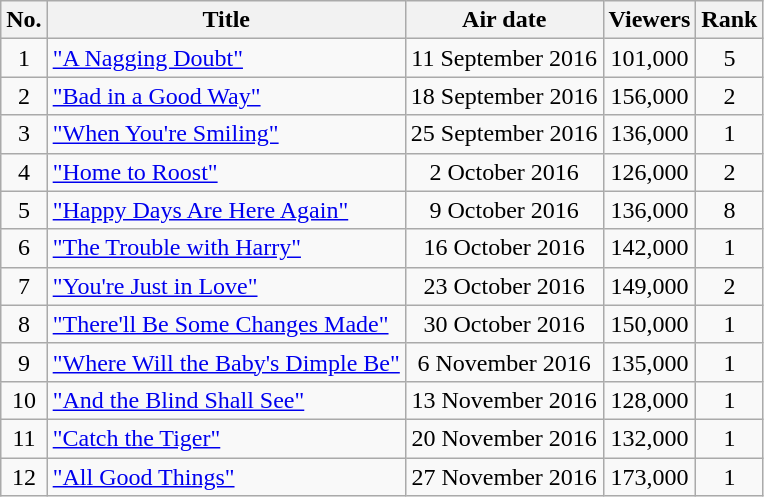<table class="wikitable sortable">
<tr>
<th>No.</th>
<th>Title</th>
<th>Air date</th>
<th>Viewers</th>
<th>Rank</th>
</tr>
<tr align=center>
<td>1</td>
<td align=left><a href='#'>"A Nagging Doubt"</a></td>
<td>11 September 2016</td>
<td>101,000</td>
<td>5</td>
</tr>
<tr align=center>
<td>2</td>
<td align=left><a href='#'>"Bad in a Good Way"</a></td>
<td>18 September 2016</td>
<td>156,000</td>
<td>2</td>
</tr>
<tr align=center>
<td>3</td>
<td align=left><a href='#'>"When You're Smiling"</a></td>
<td>25 September 2016</td>
<td>136,000</td>
<td>1</td>
</tr>
<tr align=center>
<td>4</td>
<td align=left><a href='#'>"Home to Roost"</a></td>
<td>2 October 2016</td>
<td>126,000</td>
<td>2</td>
</tr>
<tr align=center>
<td>5</td>
<td align=left><a href='#'>"Happy Days Are Here Again"</a></td>
<td>9 October 2016</td>
<td>136,000</td>
<td>8</td>
</tr>
<tr align=center>
<td>6</td>
<td align=left><a href='#'>"The Trouble with Harry"</a></td>
<td>16 October 2016</td>
<td>142,000</td>
<td>1</td>
</tr>
<tr align=center>
<td>7</td>
<td align=left><a href='#'>"You're Just in Love"</a></td>
<td>23 October 2016</td>
<td>149,000</td>
<td>2</td>
</tr>
<tr align=center>
<td>8</td>
<td align=left><a href='#'>"There'll Be Some Changes Made"</a></td>
<td>30 October 2016</td>
<td>150,000</td>
<td>1</td>
</tr>
<tr align=center>
<td>9</td>
<td align=left><a href='#'>"Where Will the Baby's Dimple Be"</a></td>
<td>6 November 2016</td>
<td>135,000</td>
<td>1</td>
</tr>
<tr align=center>
<td>10</td>
<td align=left><a href='#'>"And the Blind Shall See"</a></td>
<td>13 November 2016</td>
<td>128,000</td>
<td>1</td>
</tr>
<tr align=center>
<td>11</td>
<td align=left><a href='#'>"Catch the Tiger"</a></td>
<td>20 November 2016</td>
<td>132,000</td>
<td>1</td>
</tr>
<tr align=center>
<td>12</td>
<td align=left><a href='#'>"All Good Things"</a></td>
<td>27 November 2016</td>
<td>173,000</td>
<td>1</td>
</tr>
</table>
